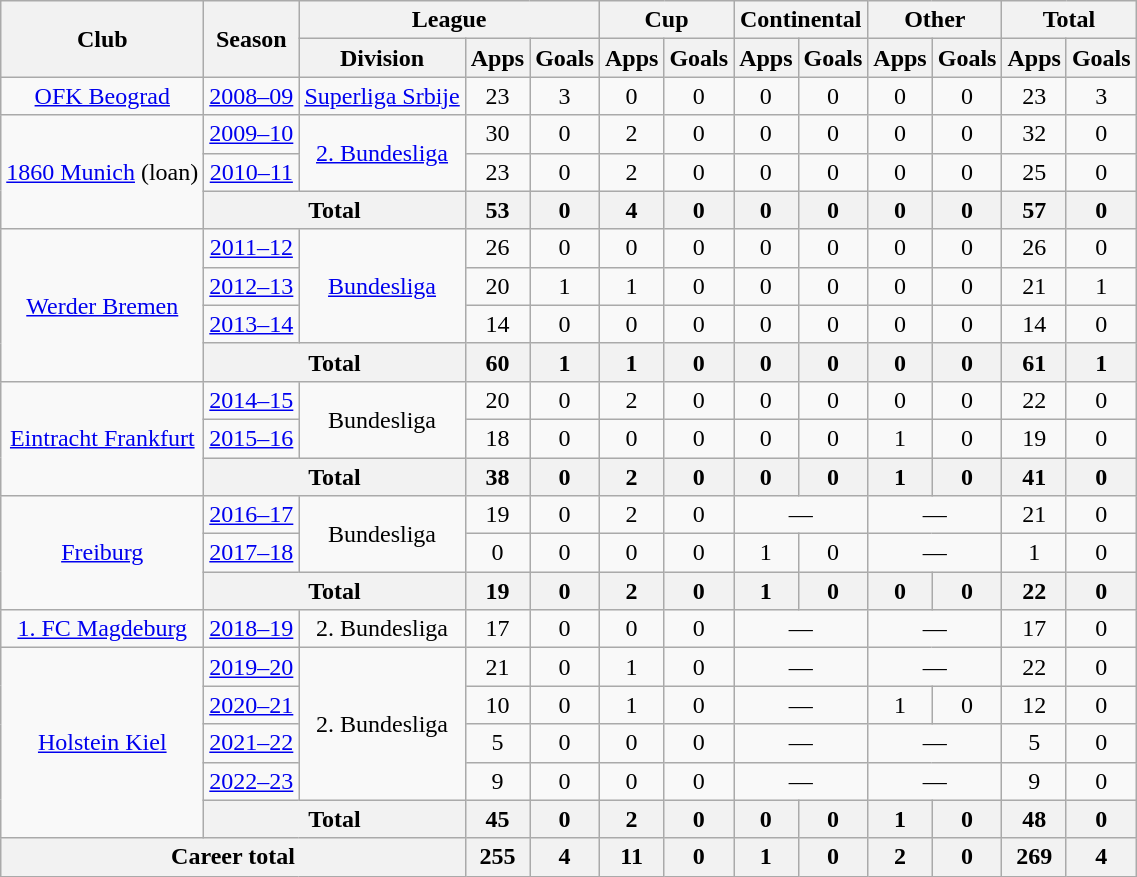<table class="wikitable" style="text-align: center">
<tr>
<th rowspan="2">Club</th>
<th rowspan="2">Season</th>
<th colspan="3">League</th>
<th colspan="2">Cup</th>
<th colspan="2">Continental</th>
<th colspan="2">Other</th>
<th colspan="2">Total</th>
</tr>
<tr>
<th>Division</th>
<th>Apps</th>
<th>Goals</th>
<th>Apps</th>
<th>Goals</th>
<th>Apps</th>
<th>Goals</th>
<th>Apps</th>
<th>Goals</th>
<th>Apps</th>
<th>Goals</th>
</tr>
<tr>
<td><a href='#'>OFK Beograd</a></td>
<td><a href='#'>2008–09</a></td>
<td><a href='#'>Superliga Srbije</a></td>
<td>23</td>
<td>3</td>
<td>0</td>
<td>0</td>
<td>0</td>
<td>0</td>
<td>0</td>
<td>0</td>
<td>23</td>
<td>3</td>
</tr>
<tr>
<td rowspan="3"><a href='#'>1860 Munich</a> (loan)</td>
<td><a href='#'>2009–10</a></td>
<td rowspan="2"><a href='#'>2. Bundesliga</a></td>
<td>30</td>
<td>0</td>
<td>2</td>
<td>0</td>
<td>0</td>
<td>0</td>
<td>0</td>
<td>0</td>
<td>32</td>
<td>0</td>
</tr>
<tr>
<td><a href='#'>2010–11</a></td>
<td>23</td>
<td>0</td>
<td>2</td>
<td>0</td>
<td>0</td>
<td>0</td>
<td>0</td>
<td>0</td>
<td>25</td>
<td>0</td>
</tr>
<tr>
<th colspan="2">Total</th>
<th>53</th>
<th>0</th>
<th>4</th>
<th>0</th>
<th>0</th>
<th>0</th>
<th>0</th>
<th>0</th>
<th>57</th>
<th>0</th>
</tr>
<tr>
<td rowspan="4"><a href='#'>Werder Bremen</a></td>
<td><a href='#'>2011–12</a></td>
<td rowspan="3"><a href='#'>Bundesliga</a></td>
<td>26</td>
<td>0</td>
<td>0</td>
<td>0</td>
<td>0</td>
<td>0</td>
<td>0</td>
<td>0</td>
<td>26</td>
<td>0</td>
</tr>
<tr>
<td><a href='#'>2012–13</a></td>
<td>20</td>
<td>1</td>
<td>1</td>
<td>0</td>
<td>0</td>
<td>0</td>
<td>0</td>
<td>0</td>
<td>21</td>
<td>1</td>
</tr>
<tr>
<td><a href='#'>2013–14</a></td>
<td>14</td>
<td>0</td>
<td>0</td>
<td>0</td>
<td>0</td>
<td>0</td>
<td>0</td>
<td>0</td>
<td>14</td>
<td>0</td>
</tr>
<tr>
<th colspan="2">Total</th>
<th>60</th>
<th>1</th>
<th>1</th>
<th>0</th>
<th>0</th>
<th>0</th>
<th>0</th>
<th>0</th>
<th>61</th>
<th>1</th>
</tr>
<tr>
<td rowspan="3"><a href='#'>Eintracht Frankfurt</a></td>
<td><a href='#'>2014–15</a></td>
<td rowspan="2">Bundesliga</td>
<td>20</td>
<td>0</td>
<td>2</td>
<td>0</td>
<td>0</td>
<td>0</td>
<td>0</td>
<td>0</td>
<td>22</td>
<td>0</td>
</tr>
<tr>
<td><a href='#'>2015–16</a></td>
<td>18</td>
<td>0</td>
<td>0</td>
<td>0</td>
<td>0</td>
<td>0</td>
<td>1</td>
<td>0</td>
<td>19</td>
<td>0</td>
</tr>
<tr>
<th colspan="2">Total</th>
<th>38</th>
<th>0</th>
<th>2</th>
<th>0</th>
<th>0</th>
<th>0</th>
<th>1</th>
<th>0</th>
<th>41</th>
<th>0</th>
</tr>
<tr>
<td rowspan="3"><a href='#'>Freiburg</a></td>
<td><a href='#'>2016–17</a></td>
<td rowspan="2">Bundesliga</td>
<td>19</td>
<td>0</td>
<td>2</td>
<td>0</td>
<td colspan="2">—</td>
<td colspan="2">—</td>
<td>21</td>
<td>0</td>
</tr>
<tr>
<td><a href='#'>2017–18</a></td>
<td>0</td>
<td>0</td>
<td>0</td>
<td>0</td>
<td>1</td>
<td>0</td>
<td colspan="2">—</td>
<td>1</td>
<td>0</td>
</tr>
<tr>
<th colspan="2">Total</th>
<th>19</th>
<th>0</th>
<th>2</th>
<th>0</th>
<th>1</th>
<th>0</th>
<th>0</th>
<th>0</th>
<th>22</th>
<th>0</th>
</tr>
<tr>
<td><a href='#'>1. FC Magdeburg</a></td>
<td><a href='#'>2018–19</a></td>
<td>2. Bundesliga</td>
<td>17</td>
<td>0</td>
<td>0</td>
<td>0</td>
<td colspan="2">—</td>
<td colspan="2">—</td>
<td>17</td>
<td>0</td>
</tr>
<tr>
<td rowspan="5"><a href='#'>Holstein Kiel</a></td>
<td><a href='#'>2019–20</a></td>
<td rowspan="4">2. Bundesliga</td>
<td>21</td>
<td>0</td>
<td>1</td>
<td>0</td>
<td colspan="2">—</td>
<td colspan="2">—</td>
<td>22</td>
<td>0</td>
</tr>
<tr>
<td><a href='#'>2020–21</a></td>
<td>10</td>
<td>0</td>
<td>1</td>
<td>0</td>
<td colspan="2">—</td>
<td>1</td>
<td>0</td>
<td>12</td>
<td>0</td>
</tr>
<tr>
<td><a href='#'>2021–22</a></td>
<td>5</td>
<td>0</td>
<td>0</td>
<td>0</td>
<td colspan="2">—</td>
<td colspan="2">—</td>
<td>5</td>
<td>0</td>
</tr>
<tr>
<td><a href='#'>2022–23</a></td>
<td>9</td>
<td>0</td>
<td>0</td>
<td>0</td>
<td colspan="2">—</td>
<td colspan="2">—</td>
<td>9</td>
<td>0</td>
</tr>
<tr>
<th colspan="2">Total</th>
<th>45</th>
<th>0</th>
<th>2</th>
<th>0</th>
<th>0</th>
<th>0</th>
<th>1</th>
<th>0</th>
<th>48</th>
<th>0</th>
</tr>
<tr>
<th colspan="3">Career total</th>
<th>255</th>
<th>4</th>
<th>11</th>
<th>0</th>
<th>1</th>
<th>0</th>
<th>2</th>
<th>0</th>
<th>269</th>
<th>4</th>
</tr>
</table>
